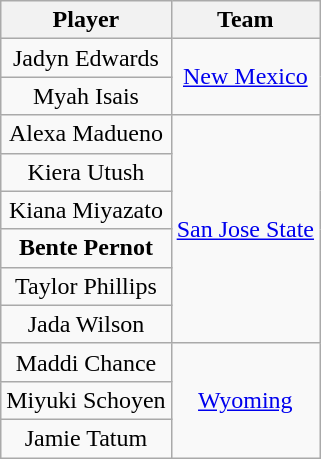<table class="wikitable" style="text-align: center;">
<tr>
<th>Player</th>
<th>Team</th>
</tr>
<tr>
<td>Jadyn Edwards</td>
<td rowspan=2><a href='#'>New Mexico</a></td>
</tr>
<tr>
<td>Myah Isais</td>
</tr>
<tr>
<td>Alexa Madueno</td>
<td rowspan=6><a href='#'>San Jose State</a></td>
</tr>
<tr>
<td>Kiera Utush</td>
</tr>
<tr>
<td>Kiana Miyazato</td>
</tr>
<tr>
<td><strong>Bente Pernot</strong></td>
</tr>
<tr>
<td>Taylor Phillips</td>
</tr>
<tr>
<td>Jada Wilson</td>
</tr>
<tr>
<td>Maddi Chance</td>
<td rowspan=3><a href='#'>Wyoming</a></td>
</tr>
<tr>
<td>Miyuki Schoyen</td>
</tr>
<tr>
<td>Jamie Tatum</td>
</tr>
</table>
